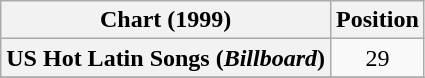<table class="wikitable plainrowheaders " style="text-align:center;">
<tr>
<th scope="col">Chart (1999)</th>
<th scope="col">Position</th>
</tr>
<tr>
<th scope="row">US Hot Latin Songs (<em>Billboard</em>)</th>
<td>29</td>
</tr>
<tr>
</tr>
</table>
